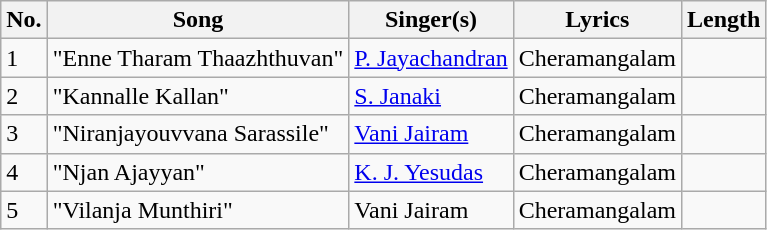<table class="wikitable">
<tr>
<th>No.</th>
<th>Song</th>
<th>Singer(s)</th>
<th>Lyrics</th>
<th>Length</th>
</tr>
<tr>
<td>1</td>
<td>"Enne Tharam Thaazhthuvan"</td>
<td><a href='#'>P. Jayachandran</a></td>
<td>Cheramangalam</td>
<td></td>
</tr>
<tr>
<td>2</td>
<td>"Kannalle Kallan"</td>
<td><a href='#'>S. Janaki</a></td>
<td>Cheramangalam</td>
<td></td>
</tr>
<tr>
<td>3</td>
<td>"Niranjayouvvana Sarassile"</td>
<td><a href='#'>Vani Jairam</a></td>
<td>Cheramangalam</td>
<td></td>
</tr>
<tr>
<td>4</td>
<td>"Njan Ajayyan"</td>
<td><a href='#'>K. J. Yesudas</a></td>
<td>Cheramangalam</td>
<td></td>
</tr>
<tr>
<td>5</td>
<td>"Vilanja Munthiri"</td>
<td>Vani Jairam</td>
<td>Cheramangalam</td>
<td></td>
</tr>
</table>
